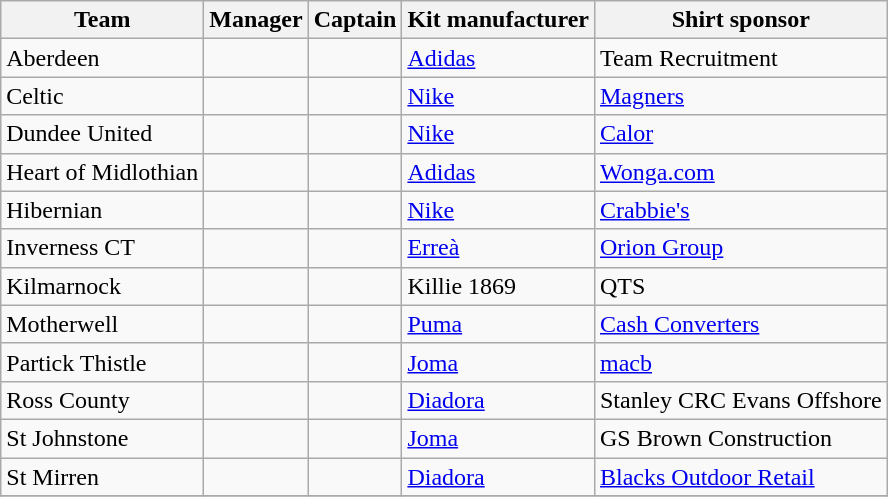<table class="wikitable sortable">
<tr>
<th>Team</th>
<th>Manager</th>
<th>Captain</th>
<th>Kit manufacturer</th>
<th>Shirt sponsor</th>
</tr>
<tr>
<td>Aberdeen</td>
<td> </td>
<td> </td>
<td><a href='#'>Adidas</a></td>
<td>Team Recruitment</td>
</tr>
<tr>
<td>Celtic</td>
<td> </td>
<td> </td>
<td><a href='#'>Nike</a></td>
<td><a href='#'>Magners</a></td>
</tr>
<tr>
<td>Dundee United</td>
<td> </td>
<td> </td>
<td><a href='#'>Nike</a></td>
<td><a href='#'>Calor</a></td>
</tr>
<tr>
<td>Heart of Midlothian</td>
<td> </td>
<td> </td>
<td><a href='#'>Adidas</a></td>
<td><a href='#'>Wonga.com</a></td>
</tr>
<tr>
<td>Hibernian</td>
<td> </td>
<td> </td>
<td><a href='#'>Nike</a></td>
<td><a href='#'>Crabbie's</a></td>
</tr>
<tr>
<td>Inverness CT</td>
<td> </td>
<td> </td>
<td><a href='#'>Erreà</a></td>
<td><a href='#'>Orion Group</a></td>
</tr>
<tr>
<td>Kilmarnock</td>
<td> </td>
<td> </td>
<td>Killie 1869</td>
<td>QTS</td>
</tr>
<tr>
<td>Motherwell</td>
<td> </td>
<td> </td>
<td><a href='#'>Puma</a></td>
<td><a href='#'>Cash Converters</a></td>
</tr>
<tr>
<td>Partick Thistle</td>
<td> </td>
<td> </td>
<td><a href='#'>Joma</a></td>
<td><a href='#'>macb</a></td>
</tr>
<tr>
<td>Ross County</td>
<td> </td>
<td> </td>
<td><a href='#'>Diadora</a></td>
<td>Stanley CRC Evans Offshore</td>
</tr>
<tr>
<td>St Johnstone</td>
<td> </td>
<td> </td>
<td><a href='#'>Joma</a></td>
<td>GS Brown Construction</td>
</tr>
<tr>
<td>St Mirren</td>
<td> </td>
<td> </td>
<td><a href='#'>Diadora</a></td>
<td><a href='#'>Blacks Outdoor Retail</a></td>
</tr>
<tr>
</tr>
</table>
